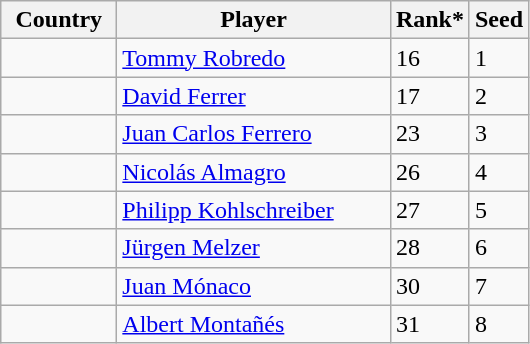<table class="sortable wikitable">
<tr>
<th width="70">Country</th>
<th width="175">Player</th>
<th>Rank*</th>
<th>Seed</th>
</tr>
<tr>
<td></td>
<td><a href='#'>Tommy Robredo</a></td>
<td>16</td>
<td>1</td>
</tr>
<tr>
<td></td>
<td><a href='#'>David Ferrer</a></td>
<td>17</td>
<td>2</td>
</tr>
<tr>
<td></td>
<td><a href='#'>Juan Carlos Ferrero</a></td>
<td>23</td>
<td>3</td>
</tr>
<tr>
<td></td>
<td><a href='#'>Nicolás Almagro</a></td>
<td>26</td>
<td>4</td>
</tr>
<tr>
<td></td>
<td><a href='#'>Philipp Kohlschreiber</a></td>
<td>27</td>
<td>5</td>
</tr>
<tr>
<td></td>
<td><a href='#'>Jürgen Melzer</a></td>
<td>28</td>
<td>6</td>
</tr>
<tr>
<td></td>
<td><a href='#'>Juan Mónaco</a></td>
<td>30</td>
<td>7</td>
</tr>
<tr>
<td></td>
<td><a href='#'>Albert Montañés</a></td>
<td>31</td>
<td>8</td>
</tr>
</table>
